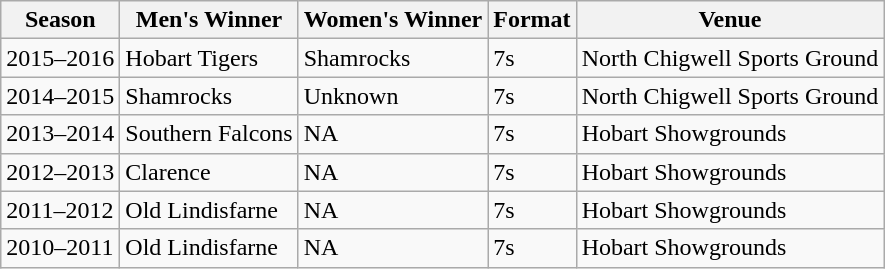<table class="wikitable">
<tr>
<th>Season</th>
<th>Men's Winner</th>
<th>Women's Winner</th>
<th>Format</th>
<th>Venue</th>
</tr>
<tr>
<td>2015–2016</td>
<td>Hobart Tigers</td>
<td>Shamrocks</td>
<td>7s</td>
<td>North Chigwell Sports Ground</td>
</tr>
<tr>
<td>2014–2015</td>
<td>Shamrocks</td>
<td>Unknown</td>
<td>7s</td>
<td>North Chigwell Sports Ground</td>
</tr>
<tr>
<td>2013–2014</td>
<td>Southern Falcons</td>
<td>NA</td>
<td>7s</td>
<td>Hobart Showgrounds</td>
</tr>
<tr>
<td>2012–2013</td>
<td>Clarence</td>
<td>NA</td>
<td>7s</td>
<td>Hobart Showgrounds</td>
</tr>
<tr>
<td>2011–2012</td>
<td>Old Lindisfarne</td>
<td>NA</td>
<td>7s</td>
<td>Hobart Showgrounds</td>
</tr>
<tr>
<td>2010–2011</td>
<td>Old Lindisfarne</td>
<td>NA</td>
<td>7s</td>
<td>Hobart Showgrounds</td>
</tr>
</table>
